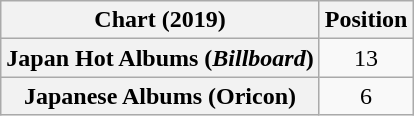<table class="wikitable sortable plainrowheaders" style="text-align:center;">
<tr>
<th>Chart (2019)</th>
<th>Position</th>
</tr>
<tr>
<th scope="row">Japan Hot Albums (<em>Billboard</em>)</th>
<td>13</td>
</tr>
<tr>
<th scope="row">Japanese Albums (Oricon)</th>
<td>6</td>
</tr>
</table>
